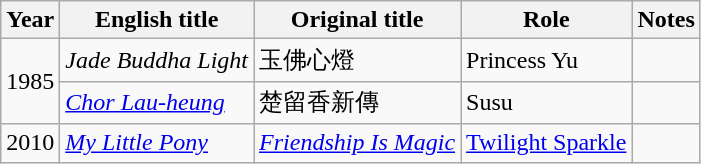<table class="wikitable sortable">
<tr>
<th>Year</th>
<th>English title</th>
<th>Original title</th>
<th>Role</th>
<th class="unsortable">Notes</th>
</tr>
<tr>
<td rowspan=2>1985</td>
<td><em>Jade Buddha Light</em></td>
<td>玉佛心燈</td>
<td>Princess Yu</td>
<td></td>
</tr>
<tr>
<td><em><a href='#'>Chor Lau-heung</a></em></td>
<td>楚留香新傳</td>
<td>Susu</td>
<td></td>
</tr>
<tr>
<td rowspan=1>2010</td>
<td><em><a href='#'>My Little Pony</a></em></td>
<td><em><a href='#'>Friendship Is Magic</a></em></td>
<td><a href='#'>Twilight Sparkle</a></td>
<td></td>
</tr>
</table>
